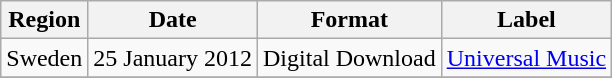<table class=wikitable>
<tr>
<th>Region</th>
<th>Date</th>
<th>Format</th>
<th>Label</th>
</tr>
<tr>
<td>Sweden</td>
<td>25 January 2012</td>
<td>Digital Download</td>
<td><a href='#'>Universal Music</a></td>
</tr>
<tr>
</tr>
</table>
